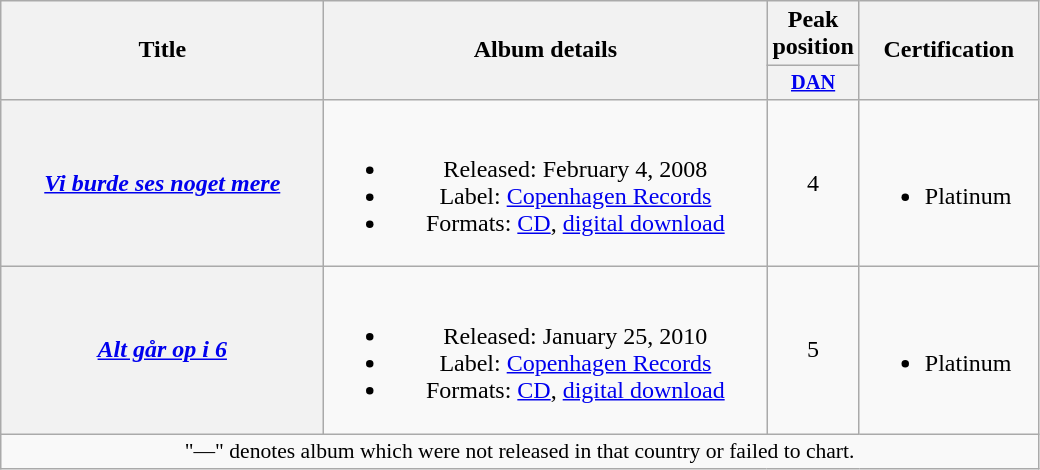<table class="wikitable plainrowheaders" style="text-align:center;">
<tr>
<th scope="col" rowspan="2" style="width:13em;">Title</th>
<th scope="col" rowspan="2" style="width:18em;">Album details</th>
<th scope="col" colspan="1">Peak position</th>
<th scope="col" rowspan="2" style="width:7em;">Certification</th>
</tr>
<tr>
<th scope="col" style="width:3em;font-size:85%;"><a href='#'>DAN</a><br></th>
</tr>
<tr>
<th scope="row"><em><a href='#'>Vi burde ses noget mere</a></em></th>
<td><br><ul><li>Released: February 4, 2008</li><li>Label: <a href='#'>Copenhagen Records</a></li><li>Formats: <a href='#'>CD</a>, <a href='#'>digital download</a></li></ul></td>
<td>4</td>
<td style="text-align:left;"><br><ul><li>Platinum</li></ul></td>
</tr>
<tr>
<th scope="row"><em><a href='#'>Alt går op i 6</a></em></th>
<td><br><ul><li>Released: January 25, 2010</li><li>Label: <a href='#'>Copenhagen Records</a></li><li>Formats: <a href='#'>CD</a>, <a href='#'>digital download</a></li></ul></td>
<td>5</td>
<td style="text-align:left;"><br><ul><li>Platinum</li></ul></td>
</tr>
<tr>
<td colspan="14" style="font-size:90%">"—" denotes album which were not released in that country or failed to chart.</td>
</tr>
</table>
